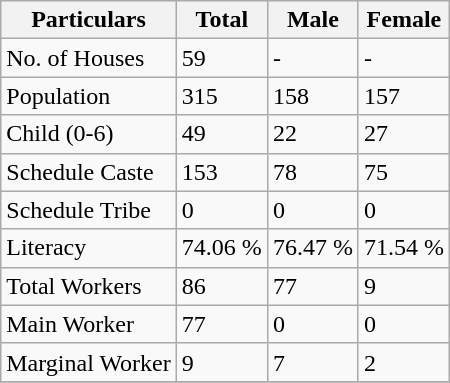<table class="wikitable sortable">
<tr>
<th>Particulars</th>
<th>Total</th>
<th>Male</th>
<th>Female</th>
</tr>
<tr>
<td>No. of Houses</td>
<td>59</td>
<td>-</td>
<td>-</td>
</tr>
<tr>
<td>Population</td>
<td>315</td>
<td>158</td>
<td>157</td>
</tr>
<tr>
<td>Child (0-6)</td>
<td>49</td>
<td>22</td>
<td>27</td>
</tr>
<tr>
<td>Schedule Caste</td>
<td>153</td>
<td>78</td>
<td>75</td>
</tr>
<tr>
<td>Schedule Tribe</td>
<td>0</td>
<td>0</td>
<td>0</td>
</tr>
<tr>
<td>Literacy</td>
<td>74.06 %</td>
<td>76.47 %</td>
<td>71.54 %</td>
</tr>
<tr>
<td>Total Workers</td>
<td>86</td>
<td>77</td>
<td>9</td>
</tr>
<tr>
<td>Main Worker</td>
<td>77</td>
<td>0</td>
<td>0</td>
</tr>
<tr>
<td>Marginal Worker</td>
<td>9</td>
<td>7</td>
<td>2</td>
</tr>
<tr>
</tr>
</table>
